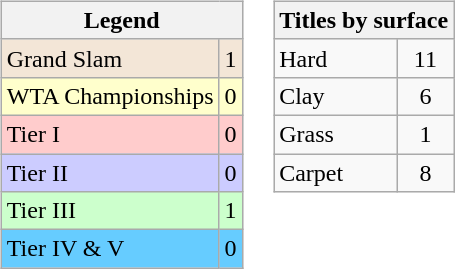<table>
<tr valign=top>
<td><br><table class="wikitable sortable mw-collapsible mw-collapsed">
<tr>
<th colspan=2>Legend</th>
</tr>
<tr style="background:#f3e6d7;">
<td>Grand Slam</td>
<td align="center">1</td>
</tr>
<tr style="background:#ffc;">
<td>WTA Championships</td>
<td align="center">0</td>
</tr>
<tr style="background:#fcc;">
<td>Tier I</td>
<td align="center">0</td>
</tr>
<tr style="background:#ccf;">
<td>Tier II</td>
<td align="center">0</td>
</tr>
<tr style="background:#cfc;">
<td>Tier III</td>
<td align="center">1</td>
</tr>
<tr style="background:#6cf;">
<td>Tier IV & V</td>
<td align="center">0</td>
</tr>
</table>
</td>
<td><br><table class="wikitable sortable mw-collapsible mw-collapsed">
<tr>
<th colspan=2>Titles by surface</th>
</tr>
<tr>
<td>Hard</td>
<td align="center">11</td>
</tr>
<tr>
<td>Clay</td>
<td align="center">6</td>
</tr>
<tr>
<td>Grass</td>
<td align="center">1</td>
</tr>
<tr>
<td>Carpet</td>
<td align="center">8</td>
</tr>
</table>
</td>
</tr>
</table>
